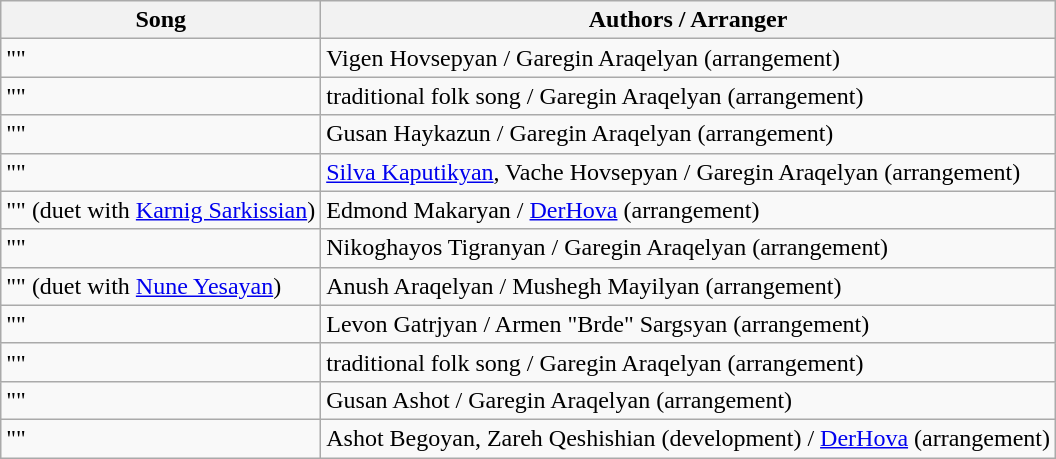<table class="wikitable">
<tr>
<th>Song</th>
<th>Authors / Arranger</th>
</tr>
<tr>
<td>""</td>
<td>Vigen Hovsepyan / Garegin Araqelyan (arrangement)</td>
</tr>
<tr>
<td>""</td>
<td>traditional folk song / Garegin Araqelyan (arrangement)</td>
</tr>
<tr>
<td>""</td>
<td>Gusan Haykazun / Garegin Araqelyan (arrangement)</td>
</tr>
<tr>
<td>""</td>
<td><a href='#'>Silva Kaputikyan</a>, Vache Hovsepyan / Garegin Araqelyan (arrangement)</td>
</tr>
<tr>
<td>"" (duet with <a href='#'>Karnig Sarkissian</a>)</td>
<td>Edmond Makaryan / <a href='#'>DerHova</a> (arrangement)</td>
</tr>
<tr>
<td>""</td>
<td>Nikoghayos Tigranyan / Garegin Araqelyan (arrangement)</td>
</tr>
<tr>
<td>"" (duet with <a href='#'>Nune Yesayan</a>)</td>
<td>Anush Araqelyan / Mushegh Mayilyan (arrangement)</td>
</tr>
<tr>
<td>""</td>
<td>Levon Gatrjyan / Armen "Brde" Sargsyan (arrangement)</td>
</tr>
<tr>
<td>""</td>
<td>traditional folk song / Garegin Araqelyan (arrangement)</td>
</tr>
<tr>
<td>""</td>
<td>Gusan Ashot / Garegin Araqelyan (arrangement)</td>
</tr>
<tr>
<td>""</td>
<td>Ashot Begoyan, Zareh Qeshishian (development) / <a href='#'>DerHova</a> (arrangement)</td>
</tr>
</table>
